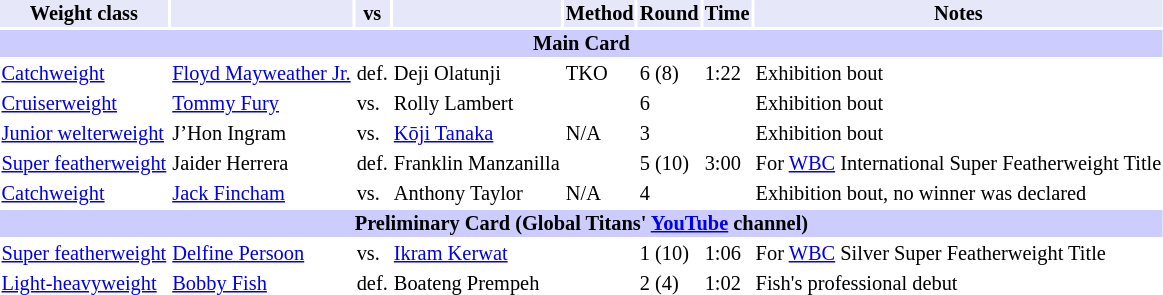<table class="toccolours" style="font-size: 85%;">
<tr>
<th style="background:#e6e8fa; color:#000; text-align:center;">Weight class</th>
<th style="background:#e6e8fa; color:#000; text-align:center;"></th>
<th style="background:#e6e8fa; color:#000; text-align:center;">vs</th>
<th style="background:#e6e8fa; color:#000; text-align:center;"></th>
<th style="background:#e6e8fa; color:#000; text-align:center;">Method</th>
<th style="background:#e6e8fa; color:#000; text-align:center;">Round</th>
<th style="background:#e6e8fa; color:#000; text-align:center;">Time</th>
<th style="background:#e6e8fa; color:#000; text-align:center;">Notes</th>
</tr>
<tr>
<th colspan="8" style="background-color: #ccccff;">Main Card</th>
</tr>
<tr>
<td><a href='#'>Catchweight</a></td>
<td><a href='#'>Floyd Mayweather Jr.</a></td>
<td>def.</td>
<td>Deji Olatunji</td>
<td>TKO</td>
<td>6 (8)</td>
<td>1:22</td>
<td>Exhibition bout</td>
</tr>
<tr>
<td><a href='#'>Cruiserweight</a></td>
<td><a href='#'>Tommy Fury</a></td>
<td>vs.</td>
<td>Rolly Lambert</td>
<td></td>
<td>6</td>
<td></td>
<td>Exhibition bout</td>
</tr>
<tr>
<td><a href='#'>Junior welterweight</a></td>
<td>J’Hon Ingram</td>
<td>vs.</td>
<td><a href='#'>Kōji Tanaka</a></td>
<td>N/A</td>
<td>3</td>
<td></td>
<td>Exhibition bout</td>
</tr>
<tr>
<td><a href='#'>Super featherweight</a></td>
<td>Jaider Herrera</td>
<td>def.</td>
<td>Franklin Manzanilla</td>
<td></td>
<td>5 (10)</td>
<td>3:00</td>
<td>For <a href='#'>WBC</a> International Super Featherweight Title</td>
</tr>
<tr>
<td><a href='#'>Catchweight</a></td>
<td><a href='#'>Jack Fincham</a></td>
<td>vs.</td>
<td>Anthony Taylor</td>
<td>N/A</td>
<td>4</td>
<td></td>
<td>Exhibition bout, no winner was declared</td>
</tr>
<tr>
<th colspan="8" style="background-color: #ccccff;">Preliminary Card (Global Titans' <a href='#'>YouTube</a> channel)</th>
</tr>
<tr>
<td><a href='#'>Super featherweight</a></td>
<td><a href='#'>Delfine Persoon</a></td>
<td>vs.</td>
<td><a href='#'>Ikram Kerwat</a></td>
<td></td>
<td>1 (10)</td>
<td>1:06</td>
<td>For <a href='#'>WBC</a> Silver Super Featherweight Title</td>
</tr>
<tr>
<td><a href='#'>Light-heavyweight</a></td>
<td><a href='#'>Bobby Fish</a></td>
<td>def.</td>
<td>Boateng Prempeh</td>
<td></td>
<td>2 (4)</td>
<td>1:02</td>
<td>Fish's professional debut</td>
</tr>
<tr>
</tr>
</table>
